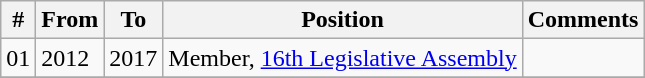<table class="wikitable sortable">
<tr>
<th>#</th>
<th>From</th>
<th>To</th>
<th>Position</th>
<th>Comments</th>
</tr>
<tr>
<td>01</td>
<td>2012</td>
<td>2017</td>
<td>Member, <a href='#'>16th Legislative Assembly</a></td>
<td></td>
</tr>
<tr>
</tr>
</table>
